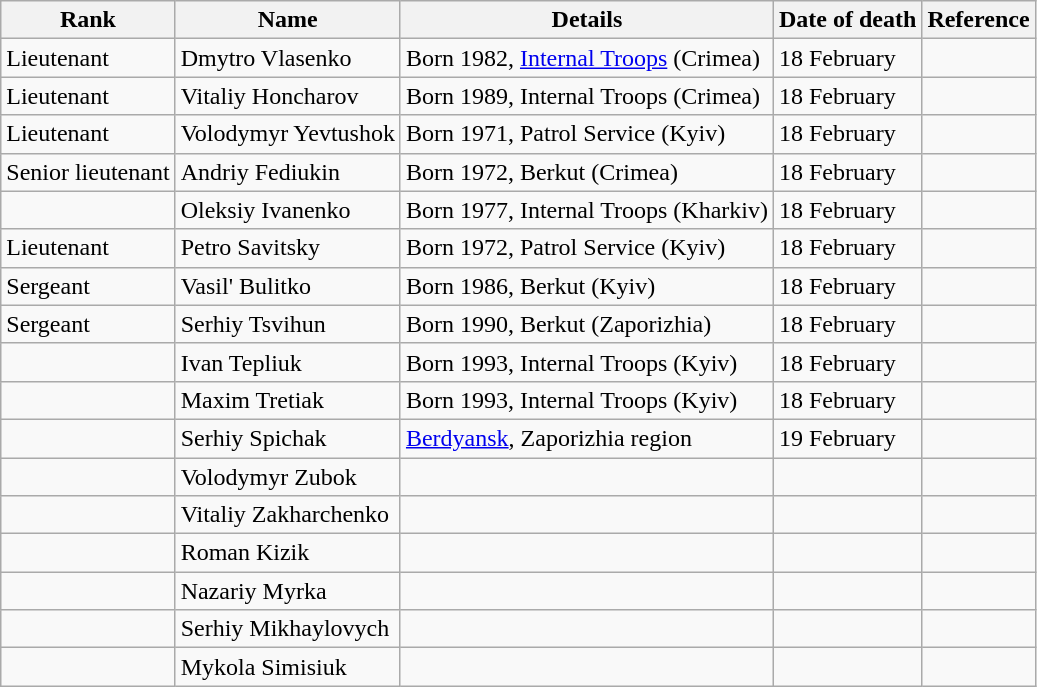<table class="wikitable sortable">
<tr>
<th>Rank</th>
<th>Name</th>
<th>Details</th>
<th data-sort-type="isoDate">Date of death</th>
<th>Reference</th>
</tr>
<tr>
<td>Lieutenant</td>
<td>Dmytro Vlasenko</td>
<td>Born 1982, <a href='#'>Internal Troops</a> (Crimea)</td>
<td>18 February</td>
<td></td>
</tr>
<tr>
<td>Lieutenant</td>
<td>Vitaliy Honcharov</td>
<td>Born 1989, Internal Troops (Crimea)</td>
<td>18 February</td>
<td></td>
</tr>
<tr>
<td>Lieutenant</td>
<td>Volodymyr Yevtushok</td>
<td>Born 1971, Patrol Service (Kyiv)</td>
<td>18 February</td>
<td></td>
</tr>
<tr>
<td>Senior lieutenant</td>
<td>Andriy Fediukin</td>
<td>Born 1972, Berkut (Crimea)</td>
<td>18 February</td>
<td></td>
</tr>
<tr>
<td></td>
<td>Oleksiy Ivanenko</td>
<td>Born 1977, Internal Troops (Kharkiv)</td>
<td>18 February</td>
<td></td>
</tr>
<tr>
<td>Lieutenant</td>
<td>Petro Savitsky</td>
<td>Born 1972, Patrol Service (Kyiv)</td>
<td>18 February</td>
<td></td>
</tr>
<tr>
<td>Sergeant</td>
<td>Vasil' Bulitko</td>
<td>Born 1986, Berkut (Kyiv)</td>
<td>18 February</td>
<td></td>
</tr>
<tr>
<td>Sergeant</td>
<td>Serhiy Tsvihun</td>
<td>Born 1990, Berkut (Zaporizhia)</td>
<td>18 February</td>
<td></td>
</tr>
<tr>
<td></td>
<td>Ivan Tepliuk</td>
<td>Born 1993, Internal Troops (Kyiv)</td>
<td>18 February</td>
<td></td>
</tr>
<tr>
<td></td>
<td>Maxim Tretiak</td>
<td>Born 1993, Internal Troops (Kyiv)</td>
<td>18 February</td>
<td></td>
</tr>
<tr>
<td></td>
<td>Serhiy Spichak</td>
<td><a href='#'>Berdyansk</a>, Zaporizhia region</td>
<td>19 February</td>
<td></td>
</tr>
<tr>
<td></td>
<td>Volodymyr Zubok</td>
<td></td>
<td></td>
<td></td>
</tr>
<tr>
<td></td>
<td>Vitaliy Zakharchenko</td>
<td></td>
<td></td>
<td></td>
</tr>
<tr>
<td></td>
<td>Roman Kizik</td>
<td></td>
<td></td>
<td></td>
</tr>
<tr>
<td></td>
<td>Nazariy Myrka</td>
<td></td>
<td></td>
<td></td>
</tr>
<tr>
<td></td>
<td>Serhiy Mikhaylovych</td>
<td></td>
<td></td>
<td></td>
</tr>
<tr>
<td></td>
<td>Mykola Simisiuk</td>
<td></td>
<td></td>
<td></td>
</tr>
</table>
